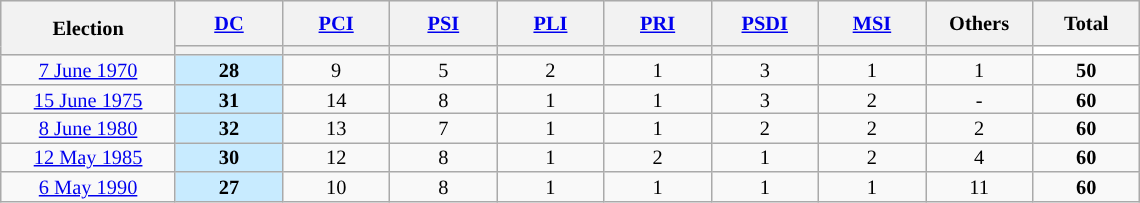<table class="wikitable" style="text-align:center;font-size:85%;line-height:13px">
<tr style="height:30px; background-color:#E9E9E9">
<th style="width:110px;" rowspan="2">Election</th>
<th style="width:65px;"><a href='#'>DC</a></th>
<th style="width:65px;"><a href='#'>PCI</a></th>
<th style="width:65px;"><a href='#'>PSI</a></th>
<th style="width:65px;"><a href='#'>PLI</a></th>
<th style="width:65px;"><a href='#'>PRI</a></th>
<th style="width:65px;"><a href='#'>PSDI</a></th>
<th style="width:65px;"><a href='#'>MSI</a></th>
<th style="width:65px;">Others</th>
<th style="width:65px;">Total</th>
</tr>
<tr>
<th style="color:inherit;background:"></th>
<th style="color:inherit;background:"></th>
<th style="color:inherit;background:"></th>
<th style="color:inherit;background:"></th>
<th style="color:inherit;background:"></th>
<th style="color:inherit;background:"></th>
<th style="color:inherit;background:"></th>
<th style="color:inherit;background:"></th>
<th style="color:inherit;background:white;"></th>
</tr>
<tr>
<td><a href='#'>7 June 1970</a></td>
<td style="background:#C8EBFF"><strong>28</strong></td>
<td>9</td>
<td>5</td>
<td>2</td>
<td>1</td>
<td>3</td>
<td>1</td>
<td>1</td>
<td><strong>50</strong></td>
</tr>
<tr>
<td><a href='#'>15 June 1975</a></td>
<td style="background:#C8EBFF"><strong>31</strong></td>
<td>14</td>
<td>8</td>
<td>1</td>
<td>1</td>
<td>3</td>
<td>2</td>
<td>-</td>
<td><strong>60</strong></td>
</tr>
<tr>
<td><a href='#'>8 June 1980</a></td>
<td style="background:#C8EBFF"><strong>32</strong></td>
<td>13</td>
<td>7</td>
<td>1</td>
<td>1</td>
<td>2</td>
<td>2</td>
<td>2</td>
<td><strong>60</strong></td>
</tr>
<tr>
<td><a href='#'>12 May 1985</a></td>
<td style="background:#C8EBFF"><strong>30</strong></td>
<td>12</td>
<td>8</td>
<td>1</td>
<td>2</td>
<td>1</td>
<td>2</td>
<td>4</td>
<td><strong>60</strong></td>
</tr>
<tr>
<td><a href='#'>6 May 1990</a></td>
<td style="background:#C8EBFF"><strong>27</strong></td>
<td>10</td>
<td>8</td>
<td>1</td>
<td>1</td>
<td>1</td>
<td>1</td>
<td>11</td>
<td><strong>60</strong></td>
</tr>
</table>
